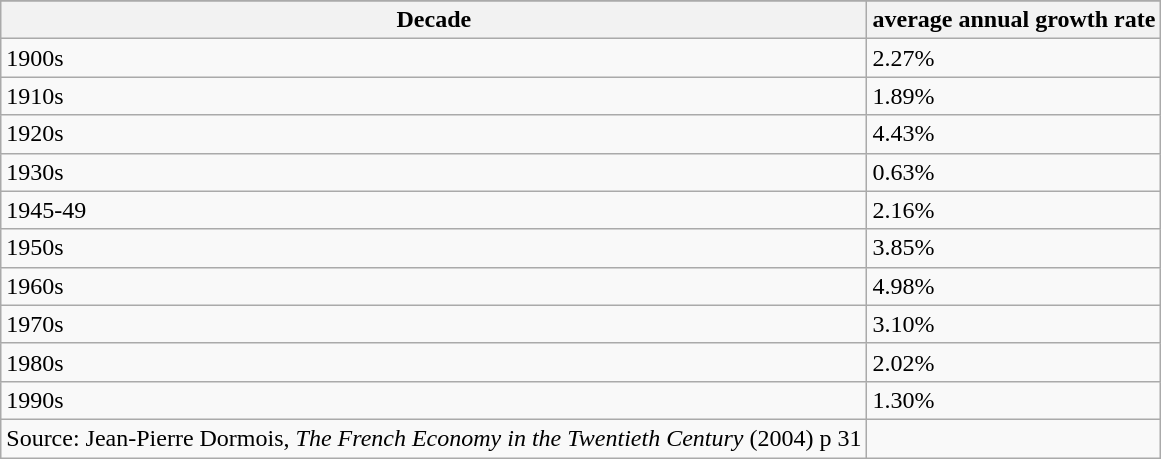<table class="wikitable">
<tr>
</tr>
<tr>
<th>Decade</th>
<th>average annual growth rate</th>
</tr>
<tr>
<td>1900s</td>
<td>2.27%</td>
</tr>
<tr>
<td>1910s</td>
<td>1.89%</td>
</tr>
<tr>
<td>1920s</td>
<td>4.43%</td>
</tr>
<tr>
<td>1930s</td>
<td>0.63%</td>
</tr>
<tr>
<td>1945-49</td>
<td>2.16%</td>
</tr>
<tr>
<td>1950s</td>
<td>3.85%</td>
</tr>
<tr>
<td>1960s</td>
<td>4.98%</td>
</tr>
<tr>
<td>1970s</td>
<td>3.10%</td>
</tr>
<tr>
<td>1980s</td>
<td>2.02%</td>
</tr>
<tr>
<td>1990s</td>
<td>1.30%</td>
</tr>
<tr>
<td>Source: Jean-Pierre Dormois, <em>The French Economy in the Twentieth Century</em> (2004) p 31</td>
</tr>
</table>
